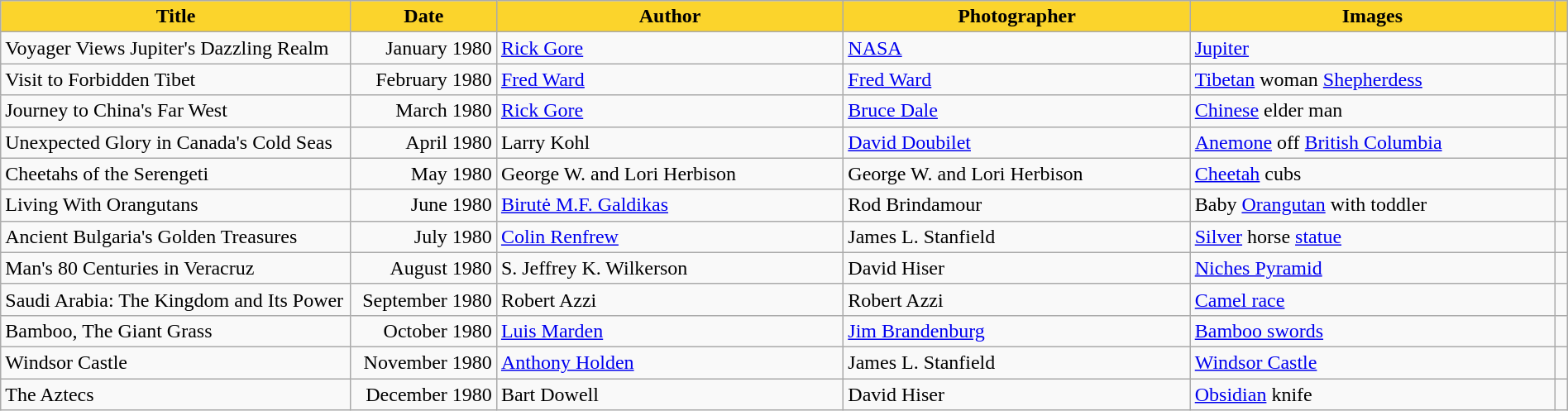<table class="wikitable" style="width:100%">
<tr>
<th scope="col" style="background-color:#fbd42c;" width=275px>Title</th>
<th scope="col" style="background-color:#fbd42c;" width=110>Date</th>
<th scope="col" style="background-color:#fbd42c;">Author</th>
<th scope="col" style="background-color:#fbd42c;">Photographer</th>
<th scope="col" style="background-color:#fbd42c;">Images</th>
<th scope="col" ! style="background-color:#fbd42c;"></th>
</tr>
<tr>
<td scope="row">Voyager Views Jupiter's Dazzling Realm</td>
<td style="text-align:right;">January 1980</td>
<td><a href='#'>Rick Gore</a></td>
<td><a href='#'>NASA</a></td>
<td><a href='#'>Jupiter</a></td>
<td></td>
</tr>
<tr>
<td scope="row">Visit to Forbidden Tibet</td>
<td style="text-align:right;">February 1980</td>
<td><a href='#'>Fred Ward</a></td>
<td><a href='#'>Fred Ward</a></td>
<td><a href='#'>Tibetan</a> woman <a href='#'>Shepherdess</a></td>
<td></td>
</tr>
<tr>
<td scope="row">Journey to China's Far West</td>
<td style="text-align:right;">March 1980</td>
<td><a href='#'>Rick Gore</a></td>
<td><a href='#'>Bruce Dale</a></td>
<td><a href='#'>Chinese</a> elder man</td>
<td></td>
</tr>
<tr>
<td scope="row">Unexpected Glory in Canada's Cold Seas</td>
<td style="text-align:right;">April 1980</td>
<td>Larry Kohl</td>
<td><a href='#'>David Doubilet</a></td>
<td><a href='#'>Anemone</a> off <a href='#'>British Columbia</a></td>
<td></td>
</tr>
<tr>
<td scope="row">Cheetahs of the Serengeti</td>
<td style="text-align:right;">May 1980</td>
<td>George W. and Lori Herbison</td>
<td>George W. and Lori Herbison</td>
<td><a href='#'>Cheetah</a> cubs</td>
<td></td>
</tr>
<tr>
<td scope="row">Living With Orangutans</td>
<td style="text-align:right;">June 1980</td>
<td><a href='#'>Birutė M.F. Galdikas</a></td>
<td>Rod Brindamour</td>
<td>Baby <a href='#'>Orangutan</a> with toddler</td>
<td></td>
</tr>
<tr>
<td scope="row">Ancient Bulgaria's Golden Treasures</td>
<td style="text-align:right;">July 1980</td>
<td><a href='#'>Colin Renfrew</a></td>
<td>James L. Stanfield</td>
<td><a href='#'>Silver</a> horse <a href='#'>statue</a></td>
<td></td>
</tr>
<tr>
<td scope="row">Man's 80 Centuries in Veracruz</td>
<td style="text-align:right;">August 1980</td>
<td>S. Jeffrey K. Wilkerson</td>
<td>David Hiser</td>
<td><a href='#'>Niches Pyramid</a></td>
<td></td>
</tr>
<tr>
<td scope="row">Saudi Arabia: The Kingdom and Its Power</td>
<td style="text-align:right;">September 1980</td>
<td>Robert Azzi</td>
<td>Robert Azzi</td>
<td><a href='#'>Camel race</a></td>
<td></td>
</tr>
<tr>
<td scope="row">Bamboo, The Giant Grass</td>
<td style="text-align:right;">October 1980</td>
<td><a href='#'>Luis Marden</a></td>
<td><a href='#'>Jim Brandenburg</a></td>
<td><a href='#'>Bamboo swords</a></td>
<td></td>
</tr>
<tr>
<td scope="row">Windsor Castle</td>
<td style="text-align:right;">November 1980</td>
<td><a href='#'>Anthony Holden</a></td>
<td>James L. Stanfield</td>
<td><a href='#'>Windsor Castle</a></td>
<td></td>
</tr>
<tr>
<td scope="row">The Aztecs</td>
<td style="text-align:right;">December 1980</td>
<td>Bart Dowell</td>
<td>David Hiser</td>
<td><a href='#'>Obsidian</a> knife</td>
<td></td>
</tr>
</table>
